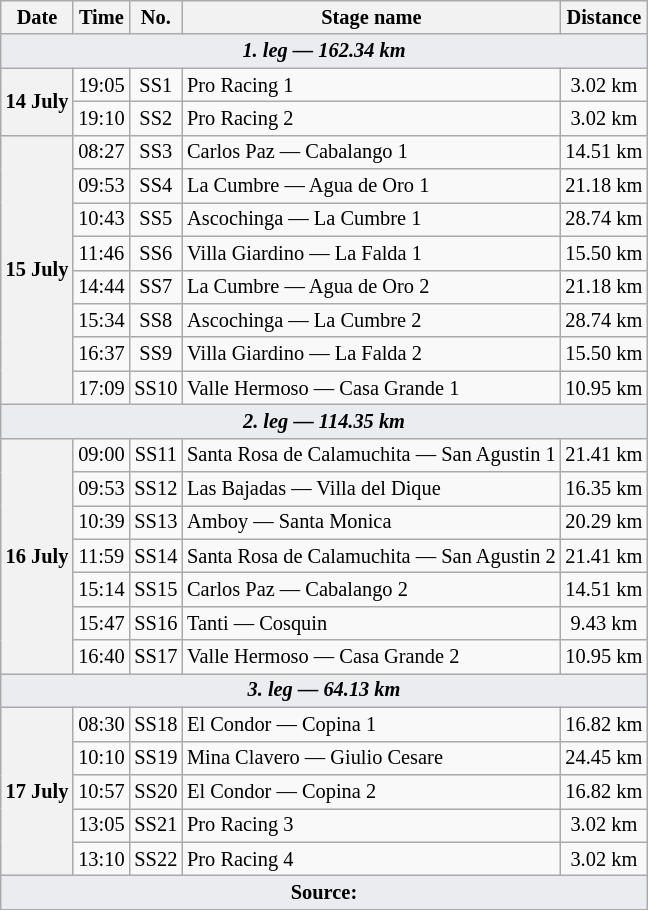<table class="wikitable" style="font-size: 85%;">
<tr>
<th>Date</th>
<th>Time</th>
<th>No.</th>
<th>Stage name</th>
<th>Distance</th>
</tr>
<tr>
<td style="background-color:#EAECF0; text-align:center" colspan="5"><strong><em>1. leg — 162.34 km</em></strong></td>
</tr>
<tr>
<th rowspan="2">14 July</th>
<td align="center">19:05</td>
<td align="center">SS1</td>
<td>Pro Racing 1</td>
<td align="center">3.02 km</td>
</tr>
<tr>
<td align="center">19:10</td>
<td align="center">SS2</td>
<td>Pro Racing 2</td>
<td align="center">3.02 km</td>
</tr>
<tr>
<th rowspan="8">15 July</th>
<td align="center">08:27</td>
<td align="center">SS3</td>
<td>Carlos Paz — Cabalango 1</td>
<td align="center">14.51 km</td>
</tr>
<tr>
<td align="center">09:53</td>
<td align="center">SS4</td>
<td>La Cumbre — Agua de Oro 1</td>
<td align="center">21.18 km</td>
</tr>
<tr>
<td align="center">10:43</td>
<td align="center">SS5</td>
<td>Ascochinga — La Cumbre 1</td>
<td align="center">28.74 km</td>
</tr>
<tr>
<td align="center">11:46</td>
<td align="center">SS6</td>
<td>Villa Giardino — La Falda 1</td>
<td align="center">15.50 km</td>
</tr>
<tr>
<td align="center">14:44</td>
<td align="center">SS7</td>
<td>La Cumbre — Agua de Oro 2</td>
<td align="center">21.18 km</td>
</tr>
<tr>
<td align="center">15:34</td>
<td align="center">SS8</td>
<td>Ascochinga — La Cumbre 2</td>
<td align="center">28.74 km</td>
</tr>
<tr>
<td align="center">16:37</td>
<td align="center">SS9</td>
<td>Villa Giardino — La Falda 2</td>
<td align="center">15.50 km</td>
</tr>
<tr>
<td align="center">17:09</td>
<td align="center">SS10</td>
<td>Valle Hermoso — Casa Grande 1</td>
<td align="center">10.95 km</td>
</tr>
<tr>
<td style="background-color:#EAECF0; text-align:center" colspan="5"><strong><em>2. leg — 114.35 km</em></strong></td>
</tr>
<tr>
<th rowspan="7">16 July</th>
<td align="center">09:00</td>
<td align="center">SS11</td>
<td>Santa Rosa de Calamuchita — San Agustin 1</td>
<td align="center">21.41 km</td>
</tr>
<tr>
<td align="center">09:53</td>
<td align="center">SS12</td>
<td>Las Bajadas — Villa del Dique</td>
<td align="center">16.35 km</td>
</tr>
<tr>
<td align="center">10:39</td>
<td align="center">SS13</td>
<td>Amboy — Santa Monica</td>
<td align="center">20.29 km</td>
</tr>
<tr>
<td align="center">11:59</td>
<td align="center">SS14</td>
<td>Santa Rosa de Calamuchita — San Agustin 2</td>
<td align="center">21.41 km</td>
</tr>
<tr>
<td align="center">15:14</td>
<td align="center">SS15</td>
<td>Carlos Paz — Cabalango 2</td>
<td align="center">14.51 km</td>
</tr>
<tr>
<td align="center">15:47</td>
<td align="center">SS16</td>
<td>Tanti — Cosquin</td>
<td align="center">9.43 km</td>
</tr>
<tr>
<td align="center">16:40</td>
<td align="center">SS17</td>
<td>Valle Hermoso — Casa Grande 2</td>
<td align="center">10.95 km</td>
</tr>
<tr>
<td style="background-color:#EAECF0; text-align:center" colspan="5"><strong><em>3. leg — 64.13 km</em></strong></td>
</tr>
<tr>
<th rowspan="5">17 July</th>
<td align="center">08:30</td>
<td align="center">SS18</td>
<td>El Condor — Copina 1</td>
<td align="center">16.82 km</td>
</tr>
<tr>
<td align="center">10:10</td>
<td align="center">SS19</td>
<td>Mina Clavero — Giulio Cesare</td>
<td align="center">24.45 km</td>
</tr>
<tr>
<td align="center">10:57</td>
<td align="center">SS20</td>
<td>El Condor — Copina 2</td>
<td align="center">16.82 km</td>
</tr>
<tr>
<td align="center">13:05</td>
<td align="center">SS21</td>
<td>Pro Racing 3</td>
<td align="center">3.02 km</td>
</tr>
<tr>
<td align="center">13:10</td>
<td align="center">SS22</td>
<td>Pro Racing 4</td>
<td align="center">3.02 km</td>
</tr>
<tr>
<td style="background-color:#EAECF0; text-align:center" colspan="5"><strong>Source:</strong></td>
</tr>
<tr>
</tr>
</table>
